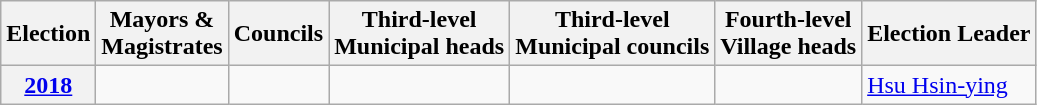<table class=wikitable>
<tr>
<th>Election</th>
<th>Mayors &<br>Magistrates</th>
<th>Councils</th>
<th>Third-level<br>Municipal heads</th>
<th>Third-level<br>Municipal councils</th>
<th>Fourth-level<br>Village heads</th>
<th>Election Leader</th>
</tr>
<tr>
<th><a href='#'>2018</a><br></th>
<td></td>
<td></td>
<td></td>
<td></td>
<td></td>
<td><a href='#'>Hsu Hsin-ying</a></td>
</tr>
</table>
